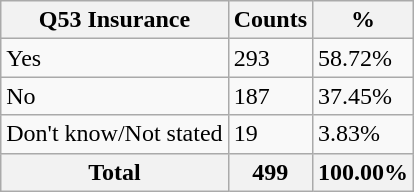<table class="wikitable sortable">
<tr>
<th>Q53 Insurance</th>
<th>Counts</th>
<th>%</th>
</tr>
<tr>
<td>Yes</td>
<td>293</td>
<td>58.72%</td>
</tr>
<tr>
<td>No</td>
<td>187</td>
<td>37.45%</td>
</tr>
<tr>
<td>Don't know/Not stated</td>
<td>19</td>
<td>3.83%</td>
</tr>
<tr>
<th>Total</th>
<th>499</th>
<th>100.00%</th>
</tr>
</table>
